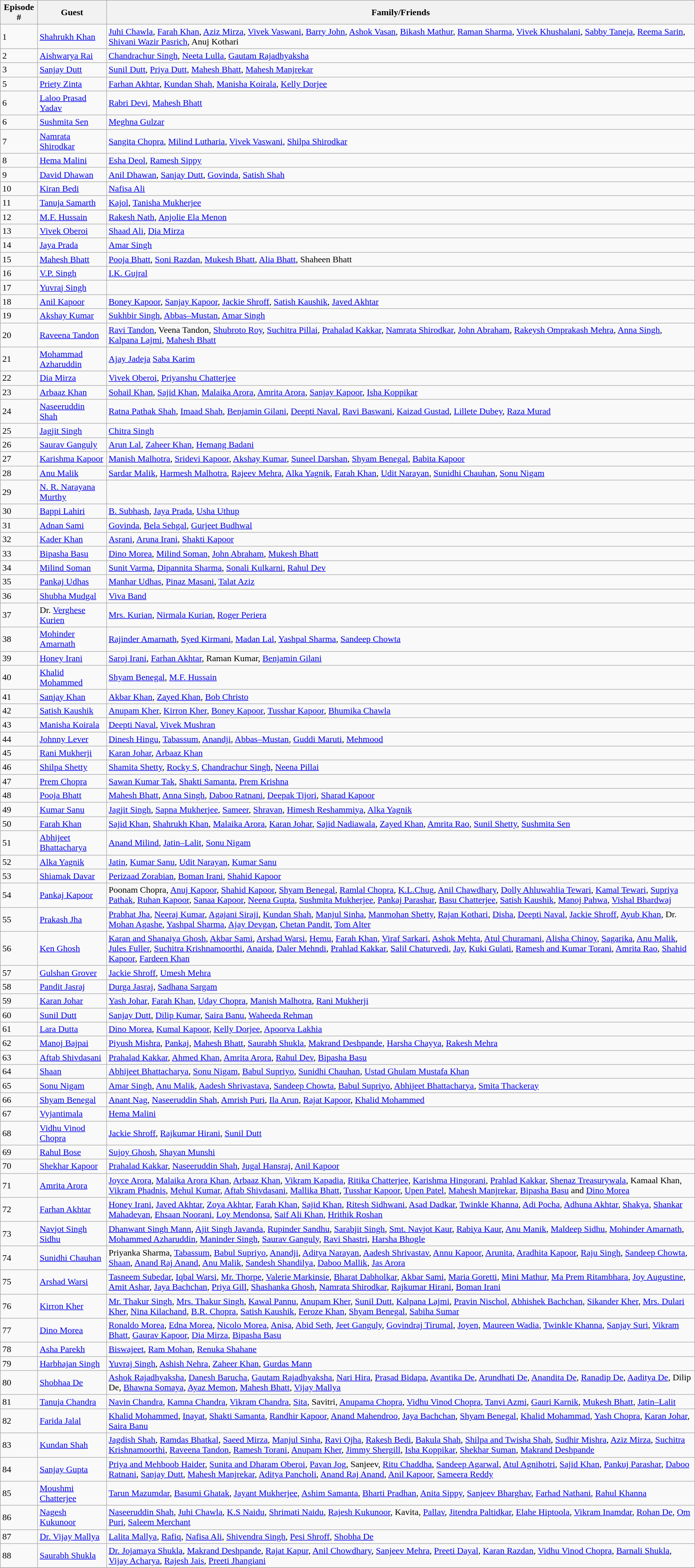<table class="wikitable">
<tr>
<th>Episode #</th>
<th>Guest</th>
<th>Family/Friends</th>
</tr>
<tr>
<td>1</td>
<td><a href='#'>Shahrukh Khan</a></td>
<td><a href='#'>Juhi Chawla</a>, <a href='#'>Farah Khan</a>, <a href='#'>Aziz Mirza</a>, <a href='#'>Vivek Vaswani</a>, <a href='#'>Barry John</a>, <a href='#'>Ashok Vasan</a>, <a href='#'>Bikash Mathur</a>, <a href='#'>Raman Sharma</a>, <a href='#'>Vivek Khushalani</a>, <a href='#'>Sabby Taneja</a>, <a href='#'>Reema Sarin</a>, <a href='#'>Shivani Wazir Pasrich</a>, Anuj Kothari</td>
</tr>
<tr>
<td>2</td>
<td><a href='#'>Aishwarya Rai</a></td>
<td><a href='#'>Chandrachur Singh</a>, <a href='#'>Neeta Lulla</a>, <a href='#'>Gautam Rajadhyaksha</a></td>
</tr>
<tr>
<td>3</td>
<td><a href='#'>Sanjay Dutt</a></td>
<td><a href='#'>Sunil Dutt</a>, <a href='#'>Priya Dutt</a>, <a href='#'>Mahesh Bhatt</a>, <a href='#'>Mahesh Manjrekar</a></td>
</tr>
<tr>
<td>5</td>
<td><a href='#'>Priety Zinta</a></td>
<td><a href='#'>Farhan Akhtar</a>, <a href='#'>Kundan Shah</a>, <a href='#'>Manisha Koirala</a>, <a href='#'>Kelly Dorjee</a></td>
</tr>
<tr>
<td>6</td>
<td><a href='#'>Laloo Prasad Yadav</a></td>
<td><a href='#'>Rabri Devi</a>, <a href='#'>Mahesh Bhatt</a></td>
</tr>
<tr>
<td>6</td>
<td><a href='#'>Sushmita Sen</a></td>
<td><a href='#'>Meghna Gulzar</a></td>
</tr>
<tr>
<td>7</td>
<td><a href='#'>Namrata Shirodkar</a></td>
<td><a href='#'>Sangita Chopra</a>, <a href='#'>Milind Lutharia</a>, <a href='#'>Vivek Vaswani</a>, <a href='#'>Shilpa Shirodkar</a></td>
</tr>
<tr>
<td>8</td>
<td><a href='#'>Hema Malini</a></td>
<td><a href='#'>Esha Deol</a>, <a href='#'>Ramesh Sippy</a></td>
</tr>
<tr>
<td>9</td>
<td><a href='#'>David Dhawan</a></td>
<td><a href='#'>Anil Dhawan</a>, <a href='#'>Sanjay Dutt</a>, <a href='#'>Govinda</a>, <a href='#'>Satish Shah</a></td>
</tr>
<tr>
<td>10</td>
<td><a href='#'>Kiran Bedi</a></td>
<td><a href='#'>Nafisa Ali</a></td>
</tr>
<tr>
<td>11</td>
<td><a href='#'>Tanuja Samarth</a></td>
<td><a href='#'>Kajol</a>, <a href='#'>Tanisha Mukherjee</a></td>
</tr>
<tr>
<td>12</td>
<td><a href='#'>M.F. Hussain</a></td>
<td><a href='#'>Rakesh Nath</a>, <a href='#'>Anjolie Ela Menon</a></td>
</tr>
<tr>
<td>13</td>
<td><a href='#'>Vivek Oberoi</a></td>
<td><a href='#'>Shaad Ali</a>, <a href='#'>Dia Mirza</a></td>
</tr>
<tr>
<td>14</td>
<td><a href='#'>Jaya Prada</a></td>
<td><a href='#'>Amar Singh</a></td>
</tr>
<tr>
<td>15</td>
<td><a href='#'>Mahesh Bhatt</a></td>
<td><a href='#'>Pooja Bhatt</a>, <a href='#'>Soni Razdan</a>, <a href='#'>Mukesh Bhatt</a>, <a href='#'>Alia Bhatt</a>, Shaheen Bhatt</td>
</tr>
<tr>
<td>16</td>
<td><a href='#'>V.P. Singh</a></td>
<td><a href='#'>I.K. Gujral</a></td>
</tr>
<tr>
<td>17</td>
<td><a href='#'>Yuvraj Singh</a></td>
<td></td>
</tr>
<tr>
<td>18</td>
<td><a href='#'>Anil Kapoor</a></td>
<td><a href='#'>Boney Kapoor</a>, <a href='#'>Sanjay Kapoor</a>, <a href='#'>Jackie Shroff</a>, <a href='#'>Satish Kaushik</a>, <a href='#'>Javed Akhtar</a></td>
</tr>
<tr>
<td>19</td>
<td><a href='#'>Akshay Kumar</a></td>
<td><a href='#'>Sukhbir Singh</a>, <a href='#'>Abbas–Mustan</a>, <a href='#'>Amar Singh</a></td>
</tr>
<tr>
<td>20</td>
<td><a href='#'>Raveena Tandon</a></td>
<td><a href='#'>Ravi Tandon</a>, Veena Tandon, <a href='#'>Shubroto Roy</a>, <a href='#'>Suchitra Pillai</a>, <a href='#'>Prahalad Kakkar</a>, <a href='#'>Namrata Shirodkar</a>, <a href='#'>John Abraham</a>, <a href='#'>Rakeysh Omprakash Mehra</a>, <a href='#'>Anna Singh</a>, <a href='#'>Kalpana Lajmi</a>, <a href='#'>Mahesh Bhatt</a></td>
</tr>
<tr>
<td>21</td>
<td><a href='#'>Mohammad Azharuddin</a></td>
<td><a href='#'>Ajay Jadeja</a> <a href='#'>Saba Karim</a></td>
</tr>
<tr>
<td>22</td>
<td><a href='#'>Dia Mirza</a></td>
<td><a href='#'>Vivek Oberoi</a>, <a href='#'>Priyanshu Chatterjee</a></td>
</tr>
<tr>
<td>23</td>
<td><a href='#'>Arbaaz Khan</a></td>
<td><a href='#'>Sohail Khan</a>, <a href='#'>Sajid Khan</a>, <a href='#'>Malaika Arora</a>, <a href='#'>Amrita Arora</a>, <a href='#'>Sanjay Kapoor</a>, <a href='#'>Isha Koppikar</a></td>
</tr>
<tr>
<td>24</td>
<td><a href='#'>Naseeruddin Shah</a></td>
<td><a href='#'>Ratna Pathak Shah</a>, <a href='#'>Imaad Shah</a>, <a href='#'>Benjamin Gilani</a>, <a href='#'>Deepti Naval</a>, <a href='#'>Ravi Baswani</a>, <a href='#'>Kaizad Gustad</a>, <a href='#'>Lillete Dubey</a>, <a href='#'>Raza Murad</a></td>
</tr>
<tr>
<td>25</td>
<td><a href='#'>Jagjit Singh</a></td>
<td><a href='#'>Chitra Singh</a></td>
</tr>
<tr>
<td>26</td>
<td><a href='#'>Saurav Ganguly</a></td>
<td><a href='#'>Arun Lal</a>, <a href='#'>Zaheer Khan</a>, <a href='#'>Hemang Badani</a></td>
</tr>
<tr>
<td>27</td>
<td><a href='#'>Karishma Kapoor</a></td>
<td><a href='#'>Manish Malhotra</a>, <a href='#'>Sridevi Kapoor</a>, <a href='#'>Akshay Kumar</a>, <a href='#'>Suneel Darshan</a>, <a href='#'>Shyam Benegal</a>, <a href='#'>Babita Kapoor</a></td>
</tr>
<tr>
<td>28</td>
<td><a href='#'>Anu Malik</a></td>
<td><a href='#'>Sardar Malik</a>, <a href='#'>Harmesh Malhotra</a>, <a href='#'>Rajeev Mehra</a>, <a href='#'>Alka Yagnik</a>, <a href='#'>Farah Khan</a>, <a href='#'>Udit Narayan</a>, <a href='#'>Sunidhi Chauhan</a>, <a href='#'>Sonu Nigam</a></td>
</tr>
<tr>
<td>29</td>
<td><a href='#'>N. R. Narayana Murthy</a></td>
<td></td>
</tr>
<tr>
<td>30</td>
<td><a href='#'>Bappi Lahiri</a></td>
<td><a href='#'>B. Subhash</a>, <a href='#'>Jaya Prada</a>, <a href='#'>Usha Uthup</a></td>
</tr>
<tr>
<td>31</td>
<td><a href='#'>Adnan Sami</a></td>
<td><a href='#'>Govinda</a>, <a href='#'>Bela Sehgal</a>, <a href='#'>Gurjeet Budhwal</a></td>
</tr>
<tr>
<td>32</td>
<td><a href='#'>Kader Khan</a></td>
<td><a href='#'>Asrani</a>, <a href='#'>Aruna Irani</a>, <a href='#'>Shakti Kapoor</a></td>
</tr>
<tr>
<td>33</td>
<td><a href='#'>Bipasha Basu</a></td>
<td><a href='#'>Dino Morea</a>, <a href='#'>Milind Soman</a>, <a href='#'>John Abraham</a>, <a href='#'>Mukesh Bhatt</a></td>
</tr>
<tr>
<td>34</td>
<td><a href='#'>Milind Soman</a></td>
<td><a href='#'>Sunit Varma</a>, <a href='#'>Dipannita Sharma</a>, <a href='#'>Sonali Kulkarni</a>, <a href='#'>Rahul Dev</a></td>
</tr>
<tr>
<td>35</td>
<td><a href='#'>Pankaj Udhas</a></td>
<td><a href='#'>Manhar Udhas</a>, <a href='#'>Pinaz Masani</a>, <a href='#'>Talat Aziz</a></td>
</tr>
<tr>
<td>36</td>
<td><a href='#'>Shubha Mudgal</a></td>
<td><a href='#'>Viva Band</a></td>
</tr>
<tr>
<td>37</td>
<td>Dr. <a href='#'>Verghese Kurien</a></td>
<td><a href='#'>Mrs. Kurian</a>, <a href='#'>Nirmala Kurian</a>, <a href='#'>Roger Periera</a></td>
</tr>
<tr>
<td>38</td>
<td><a href='#'>Mohinder Amarnath</a></td>
<td><a href='#'>Rajinder Amarnath</a>, <a href='#'>Syed Kirmani</a>, <a href='#'>Madan Lal</a>, <a href='#'>Yashpal Sharma</a>, <a href='#'>Sandeep Chowta</a></td>
</tr>
<tr>
<td>39</td>
<td><a href='#'>Honey Irani</a></td>
<td><a href='#'>Saroj Irani</a>, <a href='#'>Farhan Akhtar</a>, Raman Kumar, <a href='#'>Benjamin Gilani</a></td>
</tr>
<tr>
<td>40</td>
<td><a href='#'>Khalid Mohammed</a></td>
<td><a href='#'>Shyam Benegal</a>, <a href='#'>M.F. Hussain</a></td>
</tr>
<tr>
<td>41</td>
<td><a href='#'>Sanjay Khan</a></td>
<td><a href='#'>Akbar Khan</a>, <a href='#'>Zayed Khan</a>, <a href='#'>Bob Christo</a></td>
</tr>
<tr>
<td>42</td>
<td><a href='#'>Satish Kaushik</a></td>
<td><a href='#'>Anupam Kher</a>, <a href='#'>Kirron Kher</a>, <a href='#'>Boney Kapoor</a>, <a href='#'>Tusshar Kapoor</a>, <a href='#'>Bhumika Chawla</a></td>
</tr>
<tr>
<td>43</td>
<td><a href='#'>Manisha Koirala</a></td>
<td><a href='#'>Deepti Naval</a>, <a href='#'>Vivek Mushran</a></td>
</tr>
<tr>
<td>44</td>
<td><a href='#'>Johnny Lever</a></td>
<td><a href='#'>Dinesh Hingu</a>, <a href='#'>Tabassum</a>, <a href='#'>Anandji</a>, <a href='#'>Abbas–Mustan</a>, <a href='#'>Guddi Maruti</a>, <a href='#'>Mehmood</a></td>
</tr>
<tr>
<td>45</td>
<td><a href='#'>Rani Mukherji</a></td>
<td><a href='#'>Karan Johar</a>, <a href='#'>Arbaaz Khan</a></td>
</tr>
<tr>
<td>46</td>
<td><a href='#'>Shilpa Shetty</a></td>
<td><a href='#'>Shamita Shetty</a>, <a href='#'>Rocky S</a>, <a href='#'>Chandrachur Singh</a>, <a href='#'>Neena Pillai</a></td>
</tr>
<tr>
<td>47</td>
<td><a href='#'>Prem Chopra</a></td>
<td><a href='#'>Sawan Kumar Tak</a>, <a href='#'>Shakti Samanta</a>, <a href='#'>Prem Krishna</a></td>
</tr>
<tr>
<td>48</td>
<td><a href='#'>Pooja Bhatt</a></td>
<td><a href='#'>Mahesh Bhatt</a>, <a href='#'>Anna Singh</a>, <a href='#'>Daboo Ratnani</a>, <a href='#'>Deepak Tijori</a>, <a href='#'>Sharad Kapoor</a></td>
</tr>
<tr>
<td>49</td>
<td><a href='#'>Kumar Sanu</a></td>
<td><a href='#'>Jagjit Singh</a>, <a href='#'>Sapna Mukherjee</a>, <a href='#'>Sameer</a>, <a href='#'>Shravan</a>, <a href='#'>Himesh Reshammiya</a>, <a href='#'>Alka Yagnik</a></td>
</tr>
<tr>
<td>50</td>
<td><a href='#'>Farah Khan</a></td>
<td><a href='#'>Sajid Khan</a>, <a href='#'>Shahrukh Khan</a>, <a href='#'>Malaika Arora</a>, <a href='#'>Karan Johar</a>, <a href='#'>Sajid Nadiawala</a>, <a href='#'>Zayed Khan</a>, <a href='#'>Amrita Rao</a>, <a href='#'>Sunil Shetty</a>, <a href='#'>Sushmita Sen</a></td>
</tr>
<tr>
<td>51</td>
<td><a href='#'>Abhijeet Bhattacharya</a></td>
<td><a href='#'>Anand Milind</a>, <a href='#'>Jatin–Lalit</a>, <a href='#'>Sonu Nigam</a></td>
</tr>
<tr>
<td>52</td>
<td><a href='#'>Alka Yagnik</a></td>
<td><a href='#'>Jatin</a>, <a href='#'>Kumar Sanu</a>, <a href='#'>Udit Narayan</a>, <a href='#'>Kumar Sanu</a></td>
</tr>
<tr>
<td>53</td>
<td><a href='#'>Shiamak Davar</a></td>
<td><a href='#'>Perizaad Zorabian</a>, <a href='#'>Boman Irani</a>, <a href='#'>Shahid Kapoor</a></td>
</tr>
<tr>
<td>54</td>
<td><a href='#'>Pankaj Kapoor</a></td>
<td>Poonam Chopra, <a href='#'>Anuj Kapoor</a>, <a href='#'>Shahid Kapoor</a>, <a href='#'>Shyam Benegal</a>, <a href='#'>Ramlal Chopra</a>, <a href='#'>K.L.Chug</a>, <a href='#'>Anil Chawdhary</a>, <a href='#'>Dolly Ahluwahlia Tewari</a>, <a href='#'>Kamal Tewari</a>, <a href='#'>Supriya Pathak</a>, <a href='#'>Ruhan Kapoor</a>, <a href='#'>Sanaa Kapoor</a>, <a href='#'>Neena Gupta</a>, <a href='#'>Sushmita Mukherjee</a>, <a href='#'>Pankaj Parashar</a>, <a href='#'>Basu Chatterjee</a>, <a href='#'>Satish Kaushik</a>, <a href='#'>Manoj Pahwa</a>, <a href='#'>Vishal Bhardwaj</a></td>
</tr>
<tr>
<td>55</td>
<td><a href='#'>Prakash Jha</a></td>
<td><a href='#'>Prabhat Jha</a>, <a href='#'>Neeraj Kumar</a>, <a href='#'>Agajani Siraji</a>, <a href='#'>Kundan Shah</a>, <a href='#'>Manjul Sinha</a>, <a href='#'>Manmohan Shetty</a>, <a href='#'>Rajan Kothari</a>, <a href='#'>Disha</a>, <a href='#'>Deepti Naval</a>, <a href='#'>Jackie Shroff</a>, <a href='#'>Ayub Khan</a>, Dr. <a href='#'>Mohan Agashe</a>, <a href='#'>Yashpal Sharma</a>, <a href='#'>Ajay Devgan</a>, <a href='#'>Chetan Pandit</a>, <a href='#'>Tom Alter</a></td>
</tr>
<tr>
<td>56</td>
<td><a href='#'>Ken Ghosh</a></td>
<td><a href='#'>Karan and Shanaiya Ghosh</a>, <a href='#'>Akbar Sami</a>, <a href='#'>Arshad Warsi</a>, <a href='#'>Hemu</a>, <a href='#'>Farah Khan</a>, <a href='#'>Viraf Sarkari</a>, <a href='#'>Ashok Mehta</a>, <a href='#'>Atul Churamani</a>, <a href='#'>Alisha Chinoy</a>, <a href='#'>Sagarika</a>, <a href='#'>Anu Malik</a>, <a href='#'>Jules Fuller</a>, <a href='#'>Suchitra Krishnamoorthi</a>, <a href='#'>Anaida</a>, <a href='#'>Daler Mehndi</a>, <a href='#'>Prahlad Kakkar</a>, <a href='#'>Salil Chaturvedi</a>, <a href='#'>Jay</a>, <a href='#'>Kuki Gulati</a>, <a href='#'>Ramesh and Kumar Torani</a>, <a href='#'>Amrita Rao</a>, <a href='#'>Shahid Kapoor</a>, <a href='#'>Fardeen Khan</a></td>
</tr>
<tr>
<td>57</td>
<td><a href='#'>Gulshan Grover</a></td>
<td><a href='#'>Jackie Shroff</a>, <a href='#'>Umesh Mehra</a></td>
</tr>
<tr>
<td>58</td>
<td><a href='#'>Pandit Jasraj</a></td>
<td><a href='#'>Durga Jasraj</a>, <a href='#'>Sadhana Sargam</a></td>
</tr>
<tr>
<td>59</td>
<td><a href='#'>Karan Johar</a></td>
<td><a href='#'>Yash Johar</a>, <a href='#'>Farah Khan</a>, <a href='#'>Uday Chopra</a>, <a href='#'>Manish Malhotra</a>, <a href='#'>Rani Mukherji</a></td>
</tr>
<tr>
<td>60</td>
<td><a href='#'>Sunil Dutt</a></td>
<td><a href='#'>Sanjay Dutt</a>, <a href='#'>Dilip Kumar</a>, <a href='#'>Saira Banu</a>, <a href='#'>Waheeda Rehman</a></td>
</tr>
<tr>
<td>61</td>
<td><a href='#'>Lara Dutta</a></td>
<td><a href='#'>Dino Morea</a>, <a href='#'>Kumal Kapoor</a>, <a href='#'>Kelly Dorjee</a>, <a href='#'>Apoorva Lakhia</a></td>
</tr>
<tr>
<td>62</td>
<td><a href='#'>Manoj Bajpai</a></td>
<td><a href='#'>Piyush Mishra</a>, <a href='#'>Pankaj</a>, <a href='#'>Mahesh Bhatt</a>, <a href='#'>Saurabh Shukla</a>, <a href='#'>Makrand Deshpande</a>, <a href='#'>Harsha Chayya</a>, <a href='#'>Rakesh Mehra</a></td>
</tr>
<tr>
<td>63</td>
<td><a href='#'>Aftab Shivdasani</a></td>
<td><a href='#'>Prahalad Kakkar</a>, <a href='#'>Ahmed Khan</a>, <a href='#'>Amrita Arora</a>, <a href='#'>Rahul Dev</a>, <a href='#'>Bipasha Basu</a></td>
</tr>
<tr>
<td>64</td>
<td><a href='#'>Shaan</a></td>
<td><a href='#'>Abhijeet Bhattacharya</a>, <a href='#'>Sonu Nigam</a>, <a href='#'>Babul Supriyo</a>, <a href='#'>Sunidhi Chauhan</a>, <a href='#'>Ustad Ghulam Mustafa Khan</a></td>
</tr>
<tr>
<td>65</td>
<td><a href='#'>Sonu Nigam</a></td>
<td><a href='#'>Amar Singh</a>, <a href='#'>Anu Malik</a>, <a href='#'>Aadesh Shrivastava</a>, <a href='#'>Sandeep Chowta</a>, <a href='#'>Babul Supriyo</a>, <a href='#'>Abhijeet Bhattacharya</a>, <a href='#'>Smita Thackeray</a></td>
</tr>
<tr>
<td>66</td>
<td><a href='#'>Shyam Benegal</a></td>
<td><a href='#'>Anant Nag</a>, <a href='#'>Naseeruddin Shah</a>, <a href='#'>Amrish Puri</a>, <a href='#'>Ila Arun</a>, <a href='#'>Rajat Kapoor</a>, <a href='#'>Khalid Mohammed</a></td>
</tr>
<tr>
<td>67</td>
<td><a href='#'>Vyjantimala</a></td>
<td><a href='#'>Hema Malini</a></td>
</tr>
<tr>
<td>68</td>
<td><a href='#'>Vidhu Vinod Chopra</a></td>
<td><a href='#'>Jackie Shroff</a>, <a href='#'>Rajkumar Hirani</a>, <a href='#'>Sunil Dutt</a></td>
</tr>
<tr>
<td>69</td>
<td><a href='#'>Rahul Bose</a></td>
<td><a href='#'>Sujoy Ghosh</a>, <a href='#'>Shayan Munshi</a></td>
</tr>
<tr>
<td>70</td>
<td><a href='#'>Shekhar Kapoor</a></td>
<td><a href='#'>Prahalad Kakkar</a>, <a href='#'>Naseeruddin Shah</a>, <a href='#'>Jugal Hansraj</a>, <a href='#'>Anil Kapoor</a></td>
</tr>
<tr>
<td>71</td>
<td><a href='#'>Amrita Arora</a></td>
<td><a href='#'>Joyce Arora</a>, <a href='#'>Malaika Arora Khan</a>, <a href='#'>Arbaaz Khan</a>, <a href='#'>Vikram Kapadia</a>, <a href='#'>Ritika Chatterjee</a>, <a href='#'>Karishma Hingorani</a>, <a href='#'>Prahlad Kakkar</a>, <a href='#'>Shenaz Treasurywala</a>, Kamaal Khan, <a href='#'>Vikram Phadnis</a>, <a href='#'>Mehul Kumar</a>, <a href='#'>Aftab Shivdasani</a>, <a href='#'>Mallika Bhatt</a>, <a href='#'>Tusshar Kapoor</a>, <a href='#'>Upen Patel</a>, <a href='#'>Mahesh Manjrekar</a>, <a href='#'>Bipasha Basu</a> and <a href='#'>Dino Morea</a></td>
</tr>
<tr>
<td>72</td>
<td><a href='#'>Farhan Akhtar</a></td>
<td><a href='#'>Honey Irani</a>, <a href='#'>Javed Akhtar</a>, <a href='#'>Zoya Akhtar</a>, <a href='#'>Farah Khan</a>, <a href='#'>Sajid Khan</a>, <a href='#'>Ritesh Sidhwani</a>, <a href='#'>Asad Dadkar</a>, <a href='#'>Twinkle Khanna</a>, <a href='#'>Adi Pocha</a>, <a href='#'>Adhuna Akhtar</a>, <a href='#'>Shakya</a>, <a href='#'>Shankar Mahadevan</a>, <a href='#'>Ehsaan Noorani</a>, <a href='#'>Loy Mendonsa</a>, <a href='#'>Saif Ali Khan</a>, <a href='#'>Hrithik Roshan</a></td>
</tr>
<tr>
<td>73</td>
<td><a href='#'>Navjot Singh Sidhu</a></td>
<td><a href='#'>Dhanwant Singh Mann</a>, <a href='#'>Ajit Singh Javanda</a>, <a href='#'>Rupinder Sandhu</a>, <a href='#'>Sarabjit Singh</a>, <a href='#'>Smt. Navjot Kaur</a>, <a href='#'>Rabiya Kaur</a>, <a href='#'>Anu Manik</a>, <a href='#'>Maldeep Sidhu</a>, <a href='#'>Mohinder Amarnath</a>, <a href='#'>Mohammed Azharuddin</a>, <a href='#'>Maninder Singh</a>, <a href='#'>Saurav Ganguly</a>, <a href='#'>Ravi Shastri</a>, <a href='#'>Harsha Bhogle</a></td>
</tr>
<tr>
<td>74</td>
<td><a href='#'>Sunidhi Chauhan</a></td>
<td>Priyanka Sharma, <a href='#'>Tabassum</a>, <a href='#'>Babul Supriyo</a>, <a href='#'>Anandji</a>, <a href='#'>Aditya Narayan</a>, <a href='#'>Aadesh Shrivastav</a>, <a href='#'>Annu Kapoor</a>, <a href='#'>Arunita</a>, <a href='#'>Aradhita Kapoor</a>, <a href='#'>Raju Singh</a>, <a href='#'>Sandeep Chowta</a>, <a href='#'>Shaan</a>, <a href='#'>Anand Raj Anand</a>, <a href='#'>Anu Malik</a>, <a href='#'>Sandesh Shandilya</a>, <a href='#'>Daboo Mallik</a>, <a href='#'>Jas Arora</a></td>
</tr>
<tr>
<td>75</td>
<td><a href='#'>Arshad Warsi</a></td>
<td><a href='#'>Tasneem Subedar</a>, <a href='#'>Iqbal Warsi</a>, <a href='#'>Mr. Thorpe</a>, <a href='#'>Valerie Markinsie</a>, <a href='#'>Bharat Dabholkar</a>, <a href='#'>Akbar Sami</a>, <a href='#'>Maria Goretti</a>, <a href='#'>Mini Mathur</a>, <a href='#'>Ma Prem Ritambhara</a>, <a href='#'>Joy Augustine</a>, <a href='#'>Amit Ashar</a>, <a href='#'>Jaya Bachchan</a>, <a href='#'>Priya Gill</a>, <a href='#'>Shashanka Ghosh</a>, <a href='#'>Namrata Shirodkar</a>, <a href='#'>Rajkumar Hirani</a>, <a href='#'>Boman Irani</a></td>
</tr>
<tr>
<td>76</td>
<td><a href='#'>Kirron Kher</a></td>
<td><a href='#'>Mr. Thakur Singh</a>, <a href='#'>Mrs. Thakur Singh</a>, <a href='#'>Kawal Pannu</a>, <a href='#'>Anupam Kher</a>, <a href='#'>Sunil Dutt</a>, <a href='#'>Kalpana Lajmi</a>, <a href='#'>Pravin Nischol</a>, <a href='#'>Abhishek Bachchan</a>, <a href='#'>Sikander Kher</a>, <a href='#'>Mrs. Dulari Kher</a>, <a href='#'>Nina Kilachand</a>, <a href='#'>B.R. Chopra</a>, <a href='#'>Satish Kaushik</a>, <a href='#'>Feroze Khan</a>, <a href='#'>Shyam Benegal</a>, <a href='#'>Sabiha Sumar</a></td>
</tr>
<tr>
<td>77</td>
<td><a href='#'>Dino Morea</a></td>
<td><a href='#'>Ronaldo Morea</a>, <a href='#'>Edna Morea</a>, <a href='#'>Nicolo Morea</a>, <a href='#'>Anisa</a>, <a href='#'>Abid Seth</a>, <a href='#'>Jeet Ganguly</a>, <a href='#'>Govindraj Tirumal</a>, <a href='#'>Joyen</a>, <a href='#'>Maureen Wadia</a>, <a href='#'>Twinkle Khanna</a>, <a href='#'>Sanjay Suri</a>, <a href='#'>Vikram Bhatt</a>, <a href='#'>Gaurav Kapoor</a>, <a href='#'>Dia Mirza</a>, <a href='#'>Bipasha Basu</a></td>
</tr>
<tr>
<td>78</td>
<td><a href='#'>Asha Parekh</a></td>
<td><a href='#'>Biswajeet</a>, <a href='#'>Ram Mohan</a>, <a href='#'>Renuka Shahane</a></td>
</tr>
<tr>
<td>79</td>
<td><a href='#'>Harbhajan Singh</a></td>
<td><a href='#'>Yuvraj Singh</a>, <a href='#'>Ashish Nehra</a>, <a href='#'>Zaheer Khan</a>, <a href='#'>Gurdas Mann</a></td>
</tr>
<tr>
<td>80</td>
<td><a href='#'>Shobhaa De</a></td>
<td><a href='#'>Ashok Rajadhyaksha</a>, <a href='#'>Danesh Barucha</a>, <a href='#'>Gautam Rajadhyaksha</a>, <a href='#'>Nari Hira</a>, <a href='#'>Prasad Bidapa</a>, <a href='#'>Avantika De</a>, <a href='#'>Arundhati De</a>, <a href='#'>Anandita De</a>, <a href='#'>Ranadip De</a>, <a href='#'>Aaditya De</a>, Dilip De, <a href='#'>Bhawna Somaya</a>, <a href='#'>Ayaz Memon</a>, <a href='#'>Mahesh Bhatt</a>, <a href='#'>Vijay Mallya</a></td>
</tr>
<tr>
<td>81</td>
<td><a href='#'>Tanuja Chandra</a></td>
<td><a href='#'>Navin Chandra</a>, <a href='#'>Kamna Chandra</a>, <a href='#'>Vikram Chandra</a>, <a href='#'>Sita</a>, Savitri, <a href='#'>Anupama Chopra</a>, <a href='#'>Vidhu Vinod Chopra</a>, <a href='#'>Tanvi Azmi</a>, <a href='#'>Gauri Karnik</a>, <a href='#'>Mukesh Bhatt</a>, <a href='#'>Jatin–Lalit</a></td>
</tr>
<tr>
<td>82</td>
<td><a href='#'>Farida Jalal</a></td>
<td><a href='#'>Khalid Mohammed</a>, <a href='#'>Inayat</a>, <a href='#'>Shakti Samanta</a>, <a href='#'>Randhir Kapoor</a>, <a href='#'>Anand Mahendroo</a>, <a href='#'>Jaya Bachchan</a>, <a href='#'>Shyam Benegal</a>, <a href='#'>Khalid Mohammad</a>, <a href='#'>Yash Chopra</a>, <a href='#'>Karan Johar</a>, <a href='#'>Saira Banu</a></td>
</tr>
<tr>
<td>83</td>
<td><a href='#'>Kundan Shah</a></td>
<td><a href='#'>Jagdish Shah</a>, <a href='#'>Ramdas Bhatkal</a>, <a href='#'>Saeed Mirza</a>, <a href='#'>Manjul Sinha</a>, <a href='#'>Ravi Ojha</a>, <a href='#'>Rakesh Bedi</a>, <a href='#'>Bakula Shah</a>, <a href='#'>Shilpa and Twisha Shah</a>, <a href='#'>Sudhir Mishra</a>, <a href='#'>Aziz Mirza</a>, <a href='#'>Suchitra Krishnamoorthi</a>, <a href='#'>Raveena Tandon</a>, <a href='#'>Ramesh Torani</a>, <a href='#'>Anupam Kher</a>, <a href='#'>Jimmy Shergill</a>, <a href='#'>Isha Koppikar</a>, <a href='#'>Shekhar Suman</a>, <a href='#'>Makrand Deshpande</a></td>
</tr>
<tr>
<td>84</td>
<td><a href='#'>Sanjay Gupta</a></td>
<td><a href='#'>Priya and Mehboob Haider</a>, <a href='#'>Sunita and Dharam Oberoi</a>, <a href='#'>Pavan Jog</a>, Sanjeev, <a href='#'>Ritu Chaddha</a>, <a href='#'>Sandeep Agarwal</a>, <a href='#'>Atul Agnihotri</a>, <a href='#'>Sajid Khan</a>, <a href='#'>Pankuj Parashar</a>, <a href='#'>Daboo Ratnani</a>, <a href='#'>Sanjay Dutt</a>, <a href='#'>Mahesh Manjrekar</a>, <a href='#'>Aditya Pancholi</a>, <a href='#'>Anand Raj Anand</a>, <a href='#'>Anil Kapoor</a>, <a href='#'>Sameera Reddy</a></td>
</tr>
<tr>
<td>85</td>
<td><a href='#'>Moushmi Chatterjee</a></td>
<td><a href='#'>Tarun Mazumdar</a>, <a href='#'>Basumi Ghatak</a>, <a href='#'>Jayant Mukherjee</a>, <a href='#'>Ashim Samanta</a>, <a href='#'>Bharti Pradhan</a>, <a href='#'>Anita Sippy</a>, <a href='#'>Sanjeev Bharghav</a>, <a href='#'>Farhad Nathani</a>, <a href='#'>Rahul Khanna</a></td>
</tr>
<tr>
<td>86</td>
<td><a href='#'>Nagesh Kukunoor</a></td>
<td><a href='#'>Naseeruddin Shah</a>, <a href='#'>Juhi Chawla</a>, <a href='#'>K.S Naidu</a>, <a href='#'>Shrimati Naidu</a>, <a href='#'>Rajesh Kukunoor</a>, Kavita, <a href='#'>Pallav</a>, <a href='#'>Jitendra Paltidkar</a>, <a href='#'>Elahe Hiptoola</a>, <a href='#'>Vikram Inamdar</a>, <a href='#'>Rohan De</a>, <a href='#'>Om Puri</a>, <a href='#'>Saleem Merchant</a></td>
</tr>
<tr>
<td>87</td>
<td><a href='#'>Dr. Vijay Mallya</a></td>
<td><a href='#'>Lalita Mallya</a>, <a href='#'>Rafiq</a>, <a href='#'>Nafisa Ali</a>, <a href='#'>Shivendra Singh</a>, <a href='#'>Pesi Shroff</a>, <a href='#'>Shobha De</a></td>
</tr>
<tr>
<td>88</td>
<td><a href='#'>Saurabh Shukla</a></td>
<td><a href='#'>Dr. Jojamaya Shukla</a>, <a href='#'>Makrand Deshpande</a>, <a href='#'>Rajat Kapur</a>, <a href='#'>Anil Chowdhary</a>, <a href='#'>Sanjeev Mehra</a>, <a href='#'>Preeti Dayal</a>, <a href='#'>Karan Razdan</a>, <a href='#'>Vidhu Vinod Chopra</a>, <a href='#'>Barnali Shukla</a>, <a href='#'>Vijay Acharya</a>, <a href='#'>Rajesh Jais</a>, <a href='#'>Preeti Jhangiani</a></td>
</tr>
<tr>
</tr>
</table>
